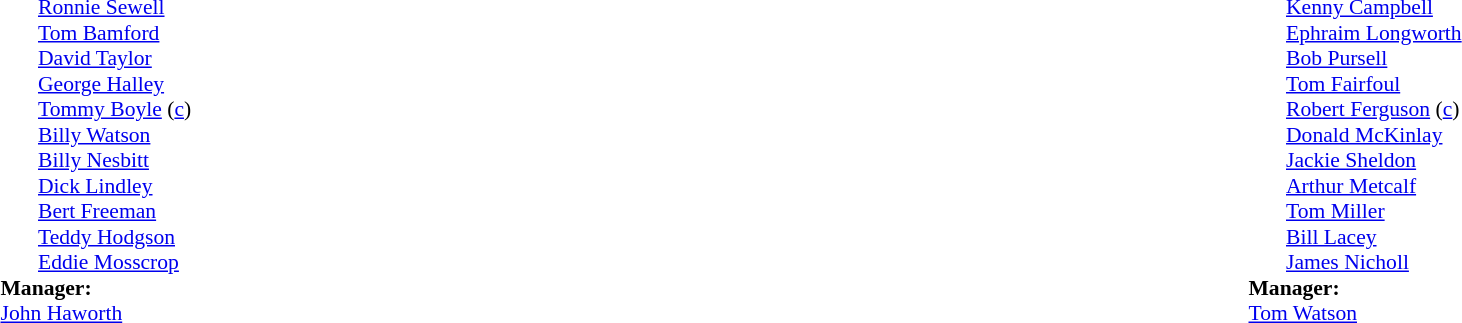<table width="100%">
<tr>
<td valign="top" width="50%"><br><table style="font-size: 90%" cellspacing="0" cellpadding="0">
<tr>
<td colspan="4"></td>
</tr>
<tr>
<th width="25"></th>
<th width="200"></th>
<th></th>
</tr>
<tr>
<td></td>
<td> <a href='#'>Ronnie Sewell</a></td>
</tr>
<tr>
<td></td>
<td> <a href='#'>Tom Bamford</a></td>
</tr>
<tr>
<td></td>
<td> <a href='#'>David Taylor</a></td>
</tr>
<tr>
<td></td>
<td> <a href='#'>George Halley</a></td>
</tr>
<tr>
<td></td>
<td> <a href='#'>Tommy Boyle</a> (<a href='#'>c</a>)</td>
</tr>
<tr>
<td></td>
<td> <a href='#'>Billy Watson</a></td>
</tr>
<tr>
<td></td>
<td> <a href='#'>Billy Nesbitt</a></td>
</tr>
<tr>
<td></td>
<td> <a href='#'>Dick Lindley</a></td>
</tr>
<tr>
<td></td>
<td> <a href='#'>Bert Freeman</a></td>
</tr>
<tr>
<td></td>
<td> <a href='#'>Teddy Hodgson</a></td>
</tr>
<tr>
<td></td>
<td> <a href='#'>Eddie Mosscrop</a></td>
</tr>
<tr>
<td colspan=4><strong>Manager:</strong></td>
</tr>
<tr>
<td colspan="4"> <a href='#'>John Haworth</a></td>
</tr>
</table>
</td>
<td valign="top" width="50%"><br><table style="font-size: 90%" cellspacing="0" cellpadding="0" align="center">
<tr>
<td colspan="4"></td>
</tr>
<tr>
<th width="25"></th>
<th width="200"></th>
</tr>
<tr>
<td></td>
<td> <a href='#'>Kenny Campbell</a></td>
</tr>
<tr>
<td></td>
<td> <a href='#'>Ephraim Longworth</a></td>
</tr>
<tr>
<td></td>
<td> <a href='#'>Bob Pursell</a></td>
</tr>
<tr>
<td></td>
<td> <a href='#'>Tom Fairfoul</a></td>
</tr>
<tr>
<td></td>
<td> <a href='#'>Robert Ferguson</a> (<a href='#'>c</a>)</td>
</tr>
<tr>
<td></td>
<td> <a href='#'>Donald McKinlay</a></td>
</tr>
<tr>
<td></td>
<td> <a href='#'>Jackie Sheldon</a></td>
</tr>
<tr>
<td></td>
<td> <a href='#'>Arthur Metcalf</a></td>
</tr>
<tr>
<td></td>
<td> <a href='#'>Tom Miller</a></td>
</tr>
<tr>
<td></td>
<td> <a href='#'>Bill Lacey</a></td>
</tr>
<tr>
<td></td>
<td> <a href='#'>James Nicholl</a></td>
</tr>
<tr>
<td colspan=4><strong>Manager:</strong></td>
</tr>
<tr>
<td colspan="4"> <a href='#'>Tom Watson</a></td>
</tr>
</table>
</td>
</tr>
</table>
